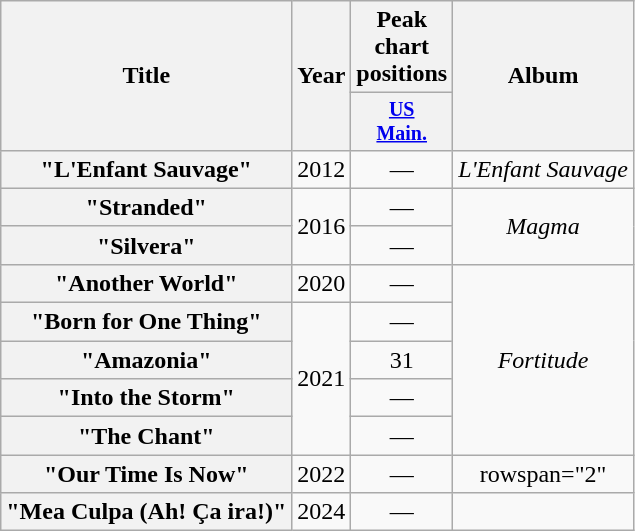<table class="wikitable plainrowheaders" style="text-align:center;">
<tr>
<th scope="col" rowspan="2">Title</th>
<th scope="col" rowspan="2">Year</th>
<th scope="col">Peak chart positions</th>
<th scope="col" rowspan="2">Album</th>
</tr>
<tr style="font-size:smaller">
<th style="width:30px;"><a href='#'>US<br>Main.</a><br></th>
</tr>
<tr>
<th scope="row">"L'Enfant Sauvage"</th>
<td>2012</td>
<td>—</td>
<td><em>L'Enfant Sauvage</em></td>
</tr>
<tr>
<th scope="row">"Stranded"</th>
<td rowspan="2">2016</td>
<td>—</td>
<td rowspan="2"><em>Magma</em></td>
</tr>
<tr>
<th scope="row">"Silvera"</th>
<td>—</td>
</tr>
<tr>
<th scope="row">"Another World"</th>
<td>2020</td>
<td>—</td>
<td rowspan="5"><em>Fortitude</em></td>
</tr>
<tr>
<th scope="row">"Born for One Thing"</th>
<td rowspan="4">2021</td>
<td>—</td>
</tr>
<tr>
<th scope="row">"Amazonia"</th>
<td>31</td>
</tr>
<tr>
<th scope="row">"Into the Storm"</th>
<td>—</td>
</tr>
<tr>
<th scope="row">"The Chant"</th>
<td>—</td>
</tr>
<tr>
<th scope="row">"Our Time Is Now"</th>
<td>2022</td>
<td>—</td>
<td>rowspan="2" </td>
</tr>
<tr>
<th scope="row">"Mea Culpa (Ah! Ça ira!)"</th>
<td>2024</td>
<td>—</td>
</tr>
</table>
